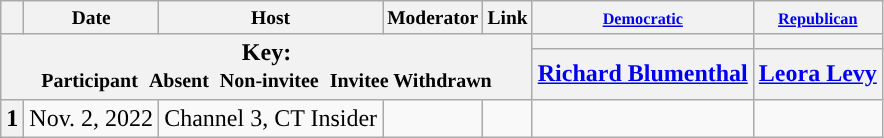<table class="wikitable" style="text-align:center;">
<tr style="font-size:small;">
<th scope="col"></th>
<th scope="col">Date</th>
<th scope="col">Host</th>
<th scope="col">Moderator</th>
<th scope="col">Link</th>
<th scope="col"><small><a href='#'>Democratic</a></small></th>
<th scope="col"><small><a href='#'>Republican</a></small></th>
</tr>
<tr>
<th colspan="5" rowspan="2">Key:<br> <small>Participant </small>  <small>Absent </small>  <small>Non-invitee </small>  <small>Invitee  Withdrawn</small></th>
<th scope="col" style="background:"></th>
<th scope="col" style="background:"></th>
</tr>
<tr>
<th scope="col"><a href='#'>Richard Blumenthal</a></th>
<th scope="col"><a href='#'>Leora Levy</a></th>
</tr>
<tr>
<th scope="row">1</th>
<td style="white-space:nowrap;">Nov. 2, 2022</td>
<td style="white-space:nowrap;">Channel 3, CT Insider</td>
<td style="white-space:nowrap;"></td>
<td style="white-space:nowrap;"></td>
<td></td>
<td></td>
</tr>
</table>
